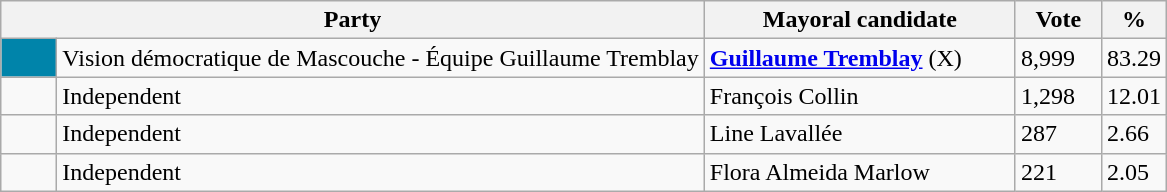<table class="wikitable">
<tr>
<th bgcolor="#DDDDFF" width="230px" colspan="2">Party</th>
<th bgcolor="#DDDDFF" width="200px">Mayoral candidate</th>
<th bgcolor="#DDDDFF" width="50px">Vote</th>
<th bgcolor="#DDDDFF" width="30px">%</th>
</tr>
<tr>
<td bgcolor=#0084AA width="30px"> </td>
<td>Vision démocratique de Mascouche - Équipe Guillaume Tremblay</td>
<td><strong><a href='#'>Guillaume Tremblay</a></strong> (X)</td>
<td>8,999</td>
<td>83.29</td>
</tr>
<tr>
<td> </td>
<td>Independent</td>
<td>François Collin</td>
<td>1,298</td>
<td>12.01</td>
</tr>
<tr>
<td> </td>
<td>Independent</td>
<td>Line Lavallée</td>
<td>287</td>
<td>2.66</td>
</tr>
<tr>
<td> </td>
<td>Independent</td>
<td>Flora Almeida Marlow</td>
<td>221</td>
<td>2.05</td>
</tr>
</table>
